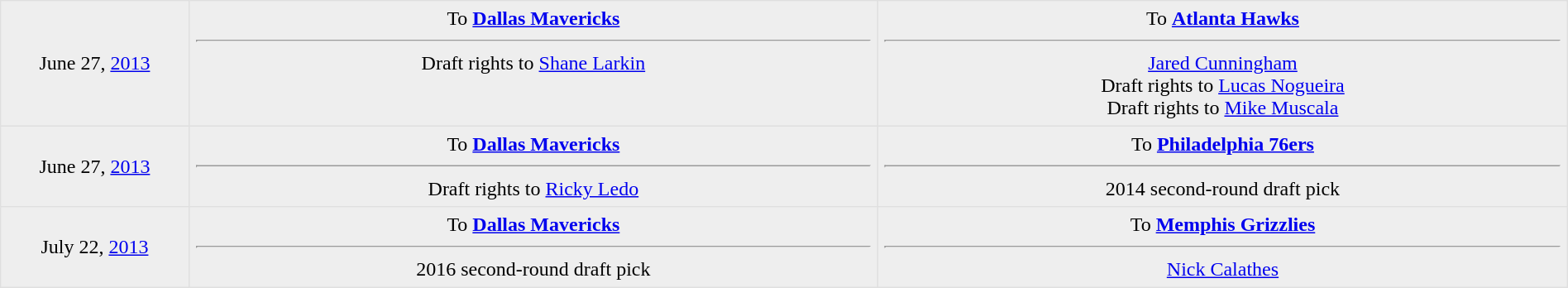<table border=1 style="border-collapse:collapse; text-align: center; width: 100%" bordercolor="#DFDFDF"  cellpadding="5">
<tr bgcolor="eeeeee">
<td style="width:12%">June 27, <a href='#'>2013</a></td>
<td style="width:44%" valign="top">To <strong><a href='#'>Dallas Mavericks</a></strong><hr>Draft rights to <a href='#'>Shane Larkin</a> </td>
<td style="width:44%" valign="top">To <strong><a href='#'>Atlanta Hawks</a></strong><hr><a href='#'>Jared Cunningham</a> <br> Draft rights to <a href='#'>Lucas Nogueira</a> <br> Draft rights to <a href='#'>Mike Muscala</a> </td>
</tr>
<tr bgcolor="eeeeee">
<td style="width:12%">June 27, <a href='#'>2013</a></td>
<td style="width:44%" valign="top">To <strong><a href='#'>Dallas Mavericks</a></strong><hr>Draft rights to <a href='#'>Ricky Ledo</a> </td>
<td style="width:44%" valign="top">To <strong><a href='#'>Philadelphia 76ers</a></strong><hr>2014 second-round draft pick </td>
</tr>
<tr bgcolor="eeeeee">
<td style="width:12%">July 22, <a href='#'>2013</a></td>
<td style="width:44%" valign="top">To <strong><a href='#'>Dallas Mavericks</a></strong><hr>2016 second-round draft pick</td>
<td style="width:44%" valign="top">To <strong><a href='#'>Memphis Grizzlies</a></strong><hr><a href='#'>Nick Calathes</a></td>
</tr>
</table>
